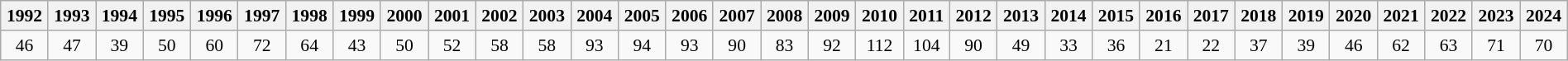<table class="wikitable" style=" text-align:center; font-size:90%;" width="100%">
<tr>
<th>1992</th>
<th>1993</th>
<th>1994</th>
<th>1995</th>
<th>1996</th>
<th>1997</th>
<th>1998</th>
<th>1999</th>
<th>2000</th>
<th>2001</th>
<th>2002</th>
<th>2003</th>
<th>2004</th>
<th>2005</th>
<th>2006</th>
<th>2007</th>
<th>2008</th>
<th>2009</th>
<th>2010</th>
<th>2011</th>
<th>2012</th>
<th>2013</th>
<th>2014</th>
<th>2015</th>
<th>2016</th>
<th>2017</th>
<th>2018</th>
<th>2019</th>
<th>2020</th>
<th>2021</th>
<th>2022</th>
<th>2023</th>
<th>2024</th>
</tr>
<tr>
<td>46</td>
<td>47</td>
<td>39</td>
<td>50</td>
<td>60</td>
<td>72</td>
<td>64</td>
<td>43</td>
<td>50</td>
<td>52</td>
<td>58</td>
<td>58</td>
<td>93</td>
<td>94</td>
<td>93</td>
<td>90</td>
<td>83</td>
<td>92</td>
<td>112</td>
<td>104</td>
<td>90</td>
<td>49</td>
<td>33</td>
<td>36</td>
<td>21</td>
<td>22</td>
<td>37</td>
<td>39</td>
<td>46</td>
<td>62</td>
<td>63</td>
<td>71</td>
<td>70</td>
</tr>
</table>
